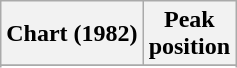<table class="wikitable sortable plainrowheaders" style="text-align:center">
<tr>
<th scope="col">Chart (1982)</th>
<th scope="col">Peak<br> position</th>
</tr>
<tr>
</tr>
<tr>
</tr>
<tr>
</tr>
<tr>
</tr>
<tr>
</tr>
</table>
